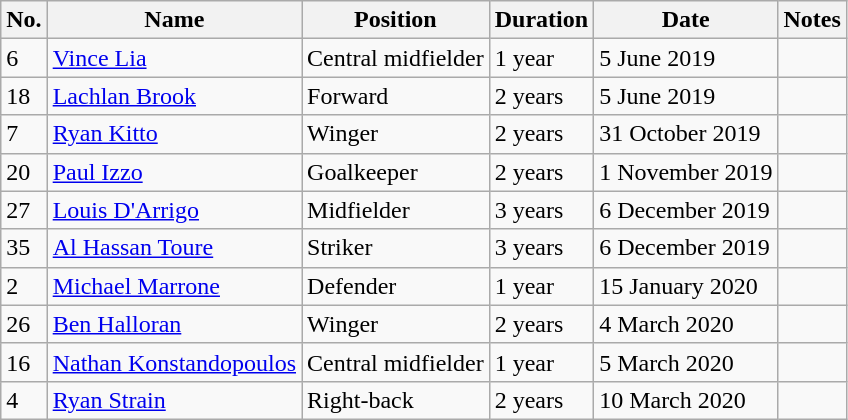<table class="wikitable">
<tr>
<th>No.</th>
<th>Name</th>
<th>Position</th>
<th>Duration</th>
<th>Date</th>
<th>Notes</th>
</tr>
<tr>
<td>6</td>
<td><a href='#'>Vince Lia</a></td>
<td>Central midfielder</td>
<td>1 year</td>
<td>5 June 2019</td>
<td></td>
</tr>
<tr>
<td>18</td>
<td><a href='#'>Lachlan Brook</a></td>
<td>Forward</td>
<td>2 years</td>
<td>5 June 2019</td>
<td></td>
</tr>
<tr>
<td>7</td>
<td><a href='#'>Ryan Kitto</a></td>
<td>Winger</td>
<td>2 years</td>
<td>31 October 2019</td>
<td></td>
</tr>
<tr>
<td>20</td>
<td><a href='#'>Paul Izzo</a></td>
<td>Goalkeeper</td>
<td>2 years</td>
<td>1 November 2019</td>
<td></td>
</tr>
<tr>
<td>27</td>
<td><a href='#'>Louis D'Arrigo</a></td>
<td>Midfielder</td>
<td>3 years</td>
<td>6 December 2019</td>
<td></td>
</tr>
<tr>
<td>35</td>
<td><a href='#'>Al Hassan Toure</a></td>
<td>Striker</td>
<td>3 years</td>
<td>6 December 2019</td>
<td></td>
</tr>
<tr>
<td>2</td>
<td><a href='#'>Michael Marrone</a></td>
<td>Defender</td>
<td>1 year</td>
<td>15 January 2020</td>
<td></td>
</tr>
<tr>
<td>26</td>
<td><a href='#'>Ben Halloran</a></td>
<td>Winger</td>
<td>2 years</td>
<td>4 March 2020</td>
<td></td>
</tr>
<tr>
<td>16</td>
<td><a href='#'>Nathan Konstandopoulos</a></td>
<td>Central midfielder</td>
<td>1 year</td>
<td>5 March 2020</td>
<td></td>
</tr>
<tr>
<td>4</td>
<td> <a href='#'>Ryan Strain</a></td>
<td>Right-back</td>
<td>2 years</td>
<td>10 March 2020</td>
<td></td>
</tr>
</table>
